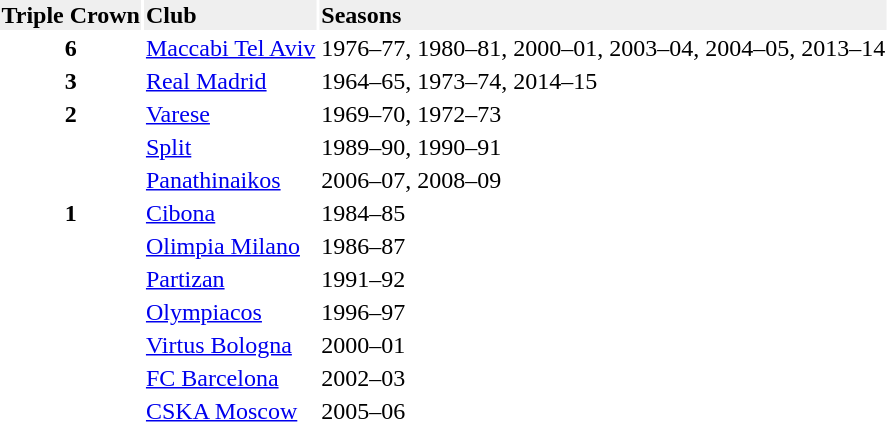<table>
<tr style=background:#efefef;font-weight:bold>
<td>Triple Crown</td>
<td>Club</td>
<td>Seasons</td>
</tr>
<tr>
<td style=text-align:center;vertical-align:top><strong>6</strong></td>
<td> <a href='#'>Maccabi Tel Aviv</a></td>
<td>1976–77, 1980–81, 2000–01, 2003–04, 2004–05, 2013–14</td>
</tr>
<tr>
<td style=text-align:center;vertical-align:top><strong>3</strong></td>
<td> <a href='#'>Real Madrid</a></td>
<td>1964–65, 1973–74, 2014–15</td>
</tr>
<tr>
<td Rowspan=3 style=text-align:center;vertical-align:top><strong>2</strong></td>
<td> <a href='#'>Varese</a></td>
<td>1969–70, 1972–73</td>
</tr>
<tr>
<td> <a href='#'>Split</a></td>
<td>1989–90, 1990–91</td>
</tr>
<tr>
<td> <a href='#'>Panathinaikos</a></td>
<td>2006–07, 2008–09</td>
</tr>
<tr>
<td Rowspan=7 style=text-align:center;vertical-align:top><strong>1</strong></td>
<td> <a href='#'>Cibona</a></td>
<td>1984–85</td>
</tr>
<tr>
<td> <a href='#'>Olimpia Milano</a></td>
<td>1986–87</td>
</tr>
<tr>
<td> <a href='#'>Partizan</a></td>
<td>1991–92</td>
</tr>
<tr>
<td> <a href='#'>Olympiacos</a></td>
<td>1996–97</td>
</tr>
<tr>
<td> <a href='#'>Virtus Bologna</a></td>
<td>2000–01</td>
</tr>
<tr>
<td> <a href='#'>FC Barcelona</a></td>
<td>2002–03</td>
</tr>
<tr>
<td> <a href='#'>CSKA Moscow</a></td>
<td>2005–06</td>
</tr>
<tr>
</tr>
</table>
